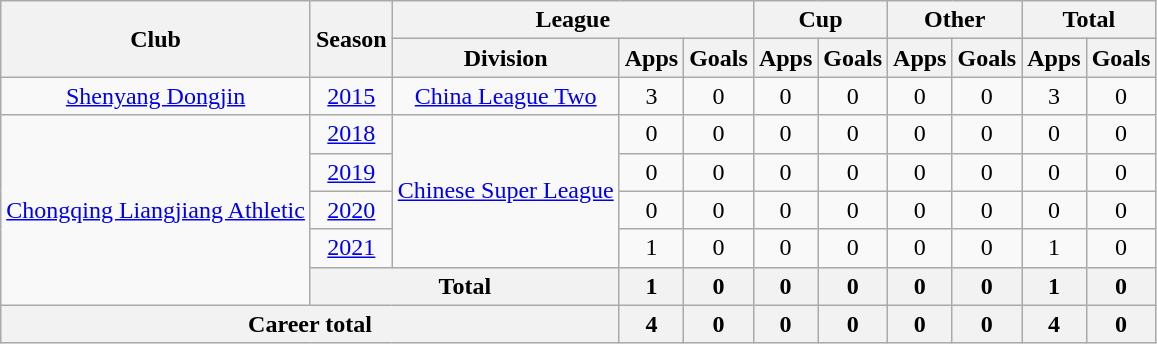<table class="wikitable" style="text-align: center">
<tr>
<th rowspan="2">Club</th>
<th rowspan="2">Season</th>
<th colspan="3">League</th>
<th colspan="2">Cup</th>
<th colspan="2">Other</th>
<th colspan="2">Total</th>
</tr>
<tr>
<th>Division</th>
<th>Apps</th>
<th>Goals</th>
<th>Apps</th>
<th>Goals</th>
<th>Apps</th>
<th>Goals</th>
<th>Apps</th>
<th>Goals</th>
</tr>
<tr>
<td><a href='#'>Shenyang Dongjin</a></td>
<td><a href='#'>2015</a></td>
<td><a href='#'>China League Two</a></td>
<td>3</td>
<td>0</td>
<td>0</td>
<td>0</td>
<td>0</td>
<td>0</td>
<td>3</td>
<td>0</td>
</tr>
<tr>
<td rowspan="5"><a href='#'>Chongqing Liangjiang Athletic</a></td>
<td><a href='#'>2018</a></td>
<td rowspan="4"><a href='#'>Chinese Super League</a></td>
<td>0</td>
<td>0</td>
<td>0</td>
<td>0</td>
<td>0</td>
<td>0</td>
<td>0</td>
<td>0</td>
</tr>
<tr>
<td><a href='#'>2019</a></td>
<td>0</td>
<td>0</td>
<td>0</td>
<td>0</td>
<td>0</td>
<td>0</td>
<td>0</td>
<td>0</td>
</tr>
<tr>
<td><a href='#'>2020</a></td>
<td>0</td>
<td>0</td>
<td>0</td>
<td>0</td>
<td>0</td>
<td>0</td>
<td>0</td>
<td>0</td>
</tr>
<tr>
<td><a href='#'>2021</a></td>
<td>1</td>
<td>0</td>
<td>0</td>
<td>0</td>
<td>0</td>
<td>0</td>
<td>1</td>
<td>0</td>
</tr>
<tr>
<th colspan=2>Total</th>
<th>1</th>
<th>0</th>
<th>0</th>
<th>0</th>
<th>0</th>
<th>0</th>
<th>1</th>
<th>0</th>
</tr>
<tr>
<th colspan=3>Career total</th>
<th>4</th>
<th>0</th>
<th>0</th>
<th>0</th>
<th>0</th>
<th>0</th>
<th>4</th>
<th>0</th>
</tr>
</table>
